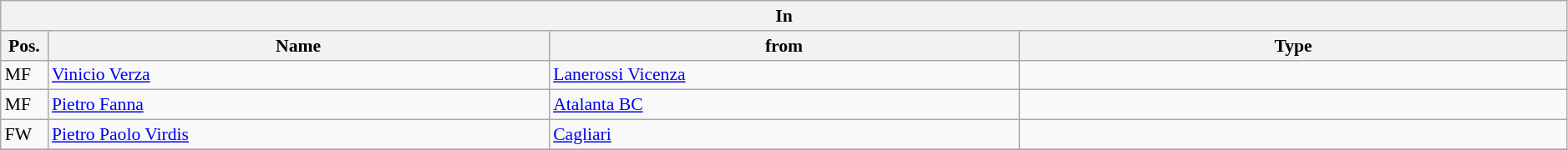<table class="wikitable" style="font-size:90%;width:99%;">
<tr>
<th colspan="4">In</th>
</tr>
<tr>
<th width=3%>Pos.</th>
<th width=32%>Name</th>
<th width=30%>from</th>
<th width=35%>Type</th>
</tr>
<tr>
<td>MF</td>
<td><a href='#'>Vinicio Verza</a></td>
<td><a href='#'>Lanerossi Vicenza</a></td>
<td></td>
</tr>
<tr>
<td>MF</td>
<td><a href='#'>Pietro Fanna</a></td>
<td><a href='#'>Atalanta BC</a></td>
<td></td>
</tr>
<tr>
<td>FW</td>
<td><a href='#'>Pietro Paolo Virdis</a></td>
<td><a href='#'>Cagliari</a></td>
<td></td>
</tr>
<tr>
</tr>
</table>
